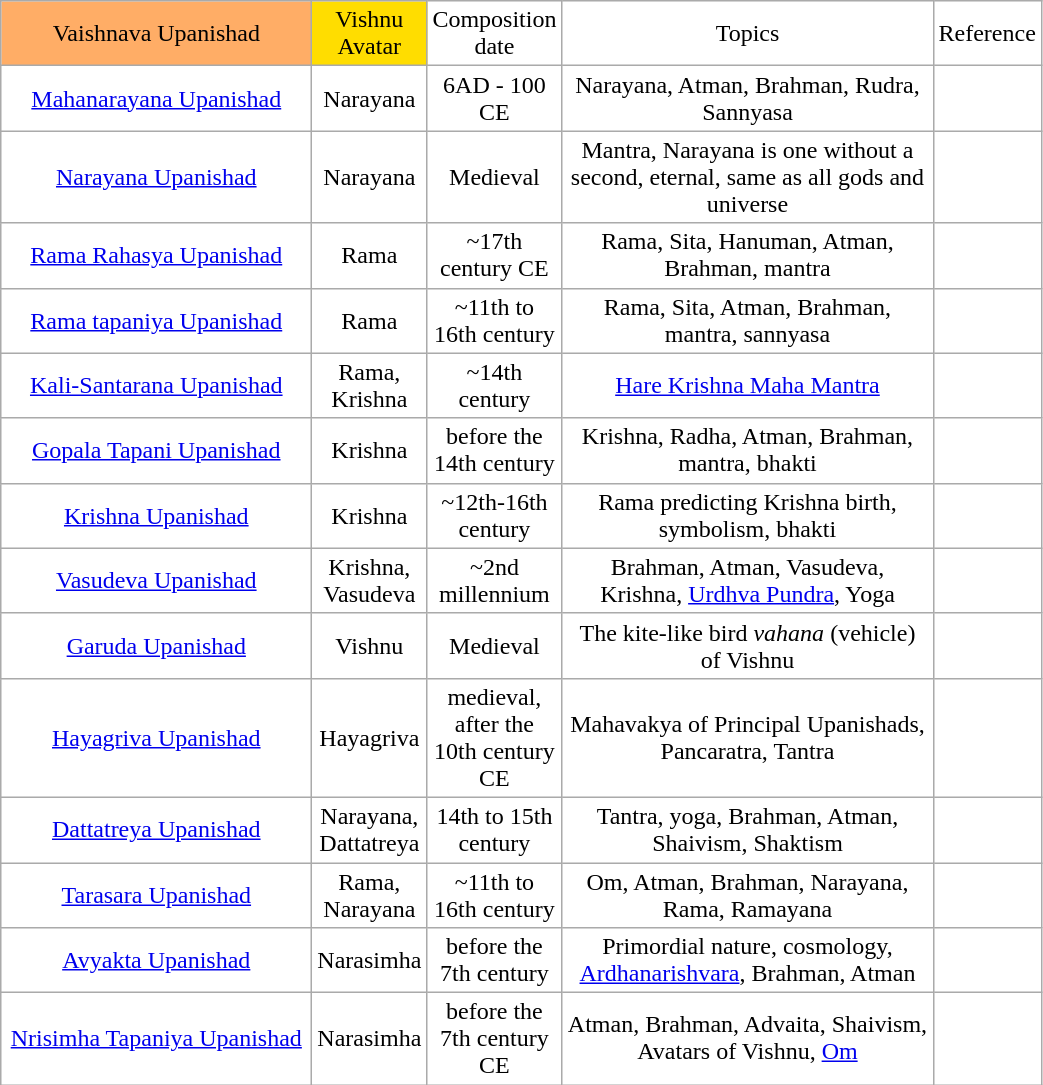<table class="wikitable" align=center style = " background: transparent; ">
<tr style="text-align: center;">
<td width=200px style="background: #ffad66;">Vaishnava Upanishad</td>
<td width=60px style="background: #ffdd00;">Vishnu Avatar</td>
<td width= 60px>Composition date</td>
<td width= 240px>Topics</td>
<td width=40px>Reference</td>
</tr>
<tr style="text-align: center;">
<td width=200px><a href='#'>Mahanarayana Upanishad</a></td>
<td width=60px>Narayana</td>
<td width= 60px>6AD - 100 CE</td>
<td width= 240px>Narayana, Atman, Brahman, Rudra, Sannyasa</td>
<td width=40px></td>
</tr>
<tr style="text-align: center;">
<td width=200px><a href='#'>Narayana Upanishad</a></td>
<td width=60px>Narayana</td>
<td width= 60px>Medieval</td>
<td width= 200px>Mantra, Narayana is one without a second, eternal, same as all gods and universe</td>
<td width=40px></td>
</tr>
<tr style="text-align: center;">
<td width=200px><a href='#'>Rama Rahasya Upanishad</a></td>
<td width=60px>Rama</td>
<td width= 60px>~17th century CE</td>
<td width= 240px>Rama, Sita, Hanuman, Atman, Brahman, mantra</td>
<td width=40px></td>
</tr>
<tr style="text-align: center;">
<td width=200px><a href='#'>Rama tapaniya Upanishad</a></td>
<td width=60px>Rama</td>
<td width= 60px>~11th to 16th century</td>
<td width= 240px>Rama, Sita, Atman, Brahman, mantra, sannyasa</td>
<td width=40px></td>
</tr>
<tr style="text-align: center;">
<td width=200px><a href='#'>Kali-Santarana Upanishad</a></td>
<td width=60px>Rama, Krishna</td>
<td width= 60px>~14th century</td>
<td width= 200px><a href='#'>Hare Krishna Maha Mantra</a></td>
<td width=40px></td>
</tr>
<tr style="text-align: center;">
<td width=200px><a href='#'>Gopala Tapani Upanishad</a></td>
<td width=60px>Krishna</td>
<td width= 60px>before the 14th century</td>
<td width= 240px>Krishna, Radha, Atman, Brahman, mantra, bhakti</td>
<td width=40px></td>
</tr>
<tr style="text-align: center;">
<td width=200px><a href='#'>Krishna Upanishad</a></td>
<td width=60px>Krishna</td>
<td width= 60px>~12th-16th century</td>
<td width= 240px>Rama predicting Krishna birth, symbolism, bhakti</td>
<td width=40px></td>
</tr>
<tr style="text-align: center;">
<td width=200px><a href='#'>Vasudeva Upanishad</a></td>
<td width=60px>Krishna, Vasudeva</td>
<td width= 60px>~2nd millennium</td>
<td width= 240px>Brahman, Atman, Vasudeva, Krishna, <a href='#'>Urdhva Pundra</a>, Yoga</td>
<td width=40px></td>
</tr>
<tr style="text-align: center;">
<td width=200px><a href='#'>Garuda Upanishad</a></td>
<td width=60px>Vishnu</td>
<td width= 60px>Medieval</td>
<td width= 200px>The kite-like bird <em>vahana</em> (vehicle) of Vishnu</td>
<td width=40px></td>
</tr>
<tr style="text-align: center;">
<td width=200px><a href='#'>Hayagriva Upanishad</a></td>
<td width=60px>Hayagriva</td>
<td width= 60px>medieval, after the 10th century CE</td>
<td width= 200px>Mahavakya of Principal Upanishads, Pancaratra, Tantra</td>
<td width=40px></td>
</tr>
<tr style="text-align: center;">
<td width=200px><a href='#'>Dattatreya Upanishad</a></td>
<td width=60px>Narayana, Dattatreya</td>
<td width= 60px>14th to 15th century</td>
<td width= 200px>Tantra, yoga, Brahman, Atman, Shaivism, Shaktism</td>
<td width=40px></td>
</tr>
<tr style="text-align: center;">
<td width=200px><a href='#'>Tarasara Upanishad</a></td>
<td width=60px>Rama, Narayana</td>
<td width= 60px>~11th to 16th century</td>
<td width= 200px>Om, Atman, Brahman, Narayana, Rama, Ramayana</td>
<td width=40px></td>
</tr>
<tr style="text-align: center;">
<td width=200px><a href='#'>Avyakta Upanishad</a></td>
<td width=60px>Narasimha</td>
<td width= 60px>before the 7th century</td>
<td width= 240px>Primordial nature, cosmology, <a href='#'>Ardhanarishvara</a>, Brahman, Atman</td>
<td width=40px></td>
</tr>
<tr style="text-align: center;">
<td width=200px><a href='#'>Nrisimha Tapaniya Upanishad</a></td>
<td width=60px>Narasimha</td>
<td width= 60px>before the 7th century CE</td>
<td width= 200px>Atman, Brahman, Advaita, Shaivism, Avatars of Vishnu, <a href='#'>Om</a></td>
<td width=40px></td>
</tr>
</table>
